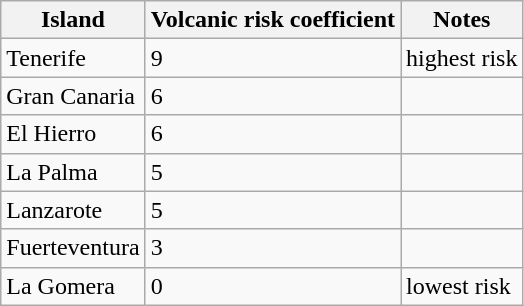<table class="wikitable">
<tr>
<th>Island</th>
<th>Volcanic risk coefficient</th>
<th>Notes</th>
</tr>
<tr>
<td>Tenerife</td>
<td>9</td>
<td>highest risk</td>
</tr>
<tr>
<td>Gran Canaria</td>
<td>6</td>
<td></td>
</tr>
<tr>
<td>El Hierro</td>
<td>6</td>
<td></td>
</tr>
<tr>
<td>La Palma</td>
<td>5</td>
<td></td>
</tr>
<tr>
<td>Lanzarote</td>
<td>5</td>
<td></td>
</tr>
<tr>
<td>Fuerteventura</td>
<td>3</td>
<td></td>
</tr>
<tr>
<td>La Gomera</td>
<td>0</td>
<td>lowest risk</td>
</tr>
</table>
